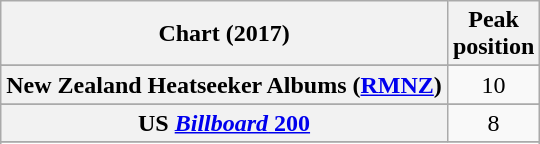<table class="wikitable sortable plainrowheaders" style="text-align:center">
<tr>
<th scope="col">Chart (2017)</th>
<th scope="col">Peak<br> position</th>
</tr>
<tr>
</tr>
<tr>
</tr>
<tr>
</tr>
<tr>
<th scope="row">New Zealand Heatseeker Albums (<a href='#'>RMNZ</a>)</th>
<td>10</td>
</tr>
<tr>
</tr>
<tr>
<th scope="row">US <a href='#'><em>Billboard</em> 200</a></th>
<td>8</td>
</tr>
<tr>
</tr>
<tr>
</tr>
<tr>
</tr>
</table>
